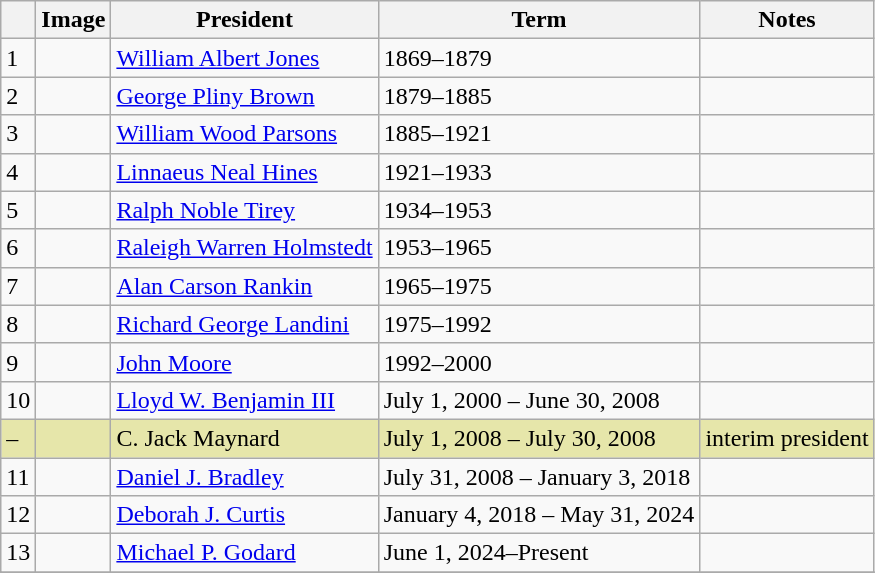<table class=wikitable style="text-align:left">
<tr>
<th></th>
<th>Image</th>
<th>President</th>
<th>Term</th>
<th>Notes</th>
</tr>
<tr>
<td>1</td>
<td></td>
<td><a href='#'>William Albert Jones</a></td>
<td>1869–1879</td>
<td></td>
</tr>
<tr>
<td>2</td>
<td></td>
<td><a href='#'>George Pliny Brown</a></td>
<td>1879–1885</td>
<td></td>
</tr>
<tr>
<td>3</td>
<td></td>
<td><a href='#'>William Wood Parsons</a></td>
<td>1885–1921</td>
<td></td>
</tr>
<tr>
<td>4</td>
<td></td>
<td><a href='#'>Linnaeus Neal Hines</a></td>
<td>1921–1933</td>
<td></td>
</tr>
<tr>
<td>5</td>
<td></td>
<td><a href='#'>Ralph Noble Tirey</a></td>
<td>1934–1953</td>
<td></td>
</tr>
<tr>
<td>6</td>
<td></td>
<td><a href='#'>Raleigh Warren Holmstedt</a></td>
<td>1953–1965</td>
<td></td>
</tr>
<tr>
<td>7</td>
<td></td>
<td><a href='#'>Alan Carson Rankin</a></td>
<td>1965–1975</td>
<td></td>
</tr>
<tr>
<td>8</td>
<td></td>
<td><a href='#'>Richard George Landini</a></td>
<td>1975–1992</td>
<td></td>
</tr>
<tr>
<td>9</td>
<td></td>
<td><a href='#'>John Moore</a></td>
<td>1992–2000</td>
<td></td>
</tr>
<tr>
<td>10</td>
<td></td>
<td><a href='#'>Lloyd W. Benjamin III</a></td>
<td>July 1, 2000 – June 30, 2008</td>
<td></td>
</tr>
<tr bgcolor="#e6e6aa">
<td>–</td>
<td></td>
<td>C. Jack Maynard</td>
<td>July 1, 2008 – July 30, 2008</td>
<td>interim president</td>
</tr>
<tr>
<td>11</td>
<td></td>
<td><a href='#'>Daniel J. Bradley</a></td>
<td>July 31, 2008 – January 3, 2018</td>
<td></td>
</tr>
<tr>
<td>12</td>
<td></td>
<td><a href='#'>Deborah J. Curtis</a></td>
<td>January 4, 2018 – May 31, 2024</td>
<td></td>
</tr>
<tr>
<td>13</td>
<td></td>
<td><a href='#'>Michael P. Godard</a></td>
<td>June 1, 2024–Present</td>
<td></td>
</tr>
<tr>
</tr>
<tr>
</tr>
</table>
